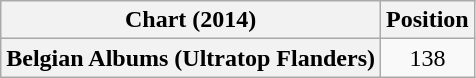<table class="wikitable plainrowheaders" style="text-align:center">
<tr>
<th scope="col">Chart (2014)</th>
<th scope="col">Position</th>
</tr>
<tr>
<th scope="row">Belgian Albums (Ultratop Flanders)</th>
<td>138</td>
</tr>
</table>
